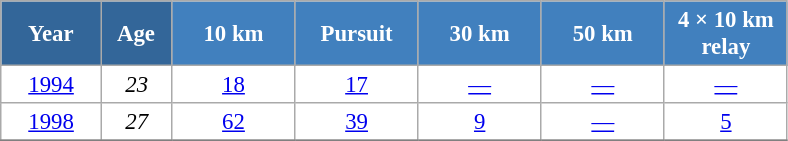<table class="wikitable" style="font-size:95%; text-align:center; border:grey solid 1px; border-collapse:collapse; background:#ffffff;">
<tr>
<th style="background-color:#369; color:white; width:60px;"> Year </th>
<th style="background-color:#369; color:white; width:40px;"> Age </th>
<th style="background-color:#4180be; color:white; width:75px;"> 10 km </th>
<th style="background-color:#4180be; color:white; width:75px;"> Pursuit </th>
<th style="background-color:#4180be; color:white; width:75px;"> 30 km </th>
<th style="background-color:#4180be; color:white; width:75px;"> 50 km </th>
<th style="background-color:#4180be; color:white; width:75px;"> 4 × 10 km <br> relay </th>
</tr>
<tr>
<td><a href='#'>1994</a></td>
<td><em>23</em></td>
<td><a href='#'>18</a></td>
<td><a href='#'>17</a></td>
<td><a href='#'>—</a></td>
<td><a href='#'>—</a></td>
<td><a href='#'>—</a></td>
</tr>
<tr>
<td><a href='#'>1998</a></td>
<td><em>27</em></td>
<td><a href='#'>62</a></td>
<td><a href='#'>39</a></td>
<td><a href='#'>9</a></td>
<td><a href='#'>—</a></td>
<td><a href='#'>5</a></td>
</tr>
<tr>
</tr>
</table>
